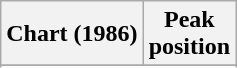<table class="wikitable sortable plainrowheaders" style="text-align:center">
<tr>
<th scope"col">Chart (1986)</th>
<th scope"col">Peak<br>position</th>
</tr>
<tr>
</tr>
<tr>
</tr>
</table>
